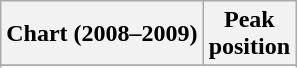<table class="wikitable">
<tr>
<th align="center">Chart (2008–2009)</th>
<th align="center">Peak<br>position</th>
</tr>
<tr>
</tr>
<tr>
</tr>
<tr>
</tr>
</table>
